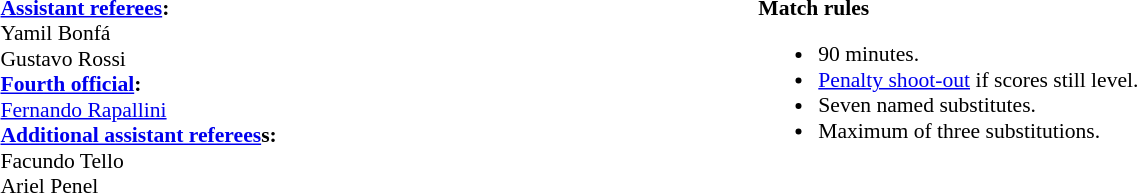<table width=100% style="font-size: 90%">
<tr>
<td><br><strong><a href='#'>Assistant referees</a>:</strong>
<br>Yamil Bonfá
<br>Gustavo Rossi
<br><strong><a href='#'>Fourth official</a>:</strong>
<br><a href='#'>Fernando Rapallini</a>
<br><strong><a href='#'>Additional assistant referees</a>s:</strong>
<br>Facundo Tello
<br>Ariel Penel
<br></td>
<td style="width:60%; vertical-align:top"><br><strong>Match rules</strong><ul><li>90 minutes.</li><li><a href='#'>Penalty shoot-out</a> if scores still level.</li><li>Seven named substitutes.</li><li>Maximum of three substitutions.</li></ul></td>
</tr>
</table>
